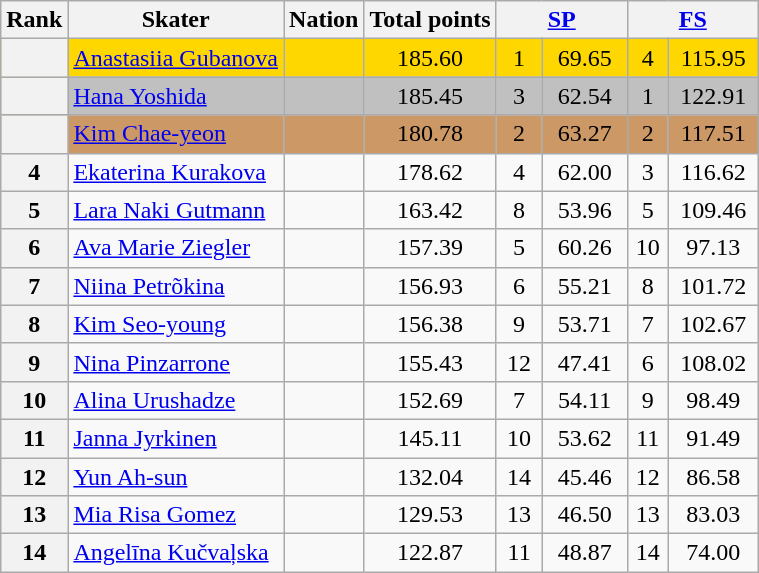<table class="wikitable sortable" style="text-align:left">
<tr>
<th scope="col">Rank</th>
<th scope="col">Skater</th>
<th scope="col">Nation</th>
<th scope="col">Total points</th>
<th scope="col" colspan="2" width="80px"><a href='#'>SP</a></th>
<th scope="col" colspan="2" width="80px"><a href='#'>FS</a></th>
</tr>
<tr bgcolor="gold">
<th scope="row"></th>
<td><a href='#'>Anastasiia Gubanova</a></td>
<td></td>
<td align="center">185.60</td>
<td align="center">1</td>
<td align="center">69.65</td>
<td align="center">4</td>
<td align="center">115.95</td>
</tr>
<tr bgcolor="silver">
<th scope="row"></th>
<td><a href='#'>Hana Yoshida</a></td>
<td></td>
<td align="center">185.45</td>
<td align="center">3</td>
<td align="center">62.54</td>
<td align="center">1</td>
<td align="center">122.91</td>
</tr>
<tr bgcolor="cc9966">
<th scope="row"></th>
<td><a href='#'>Kim Chae-yeon</a></td>
<td></td>
<td align="center">180.78</td>
<td align="center">2</td>
<td align="center">63.27</td>
<td align="center">2</td>
<td align="center">117.51</td>
</tr>
<tr>
<th scope="row">4</th>
<td><a href='#'>Ekaterina Kurakova</a></td>
<td></td>
<td align="center">178.62</td>
<td align="center">4</td>
<td align="center">62.00</td>
<td align="center">3</td>
<td align="center">116.62</td>
</tr>
<tr>
<th scope="row">5</th>
<td><a href='#'>Lara Naki Gutmann</a></td>
<td></td>
<td align="center">163.42</td>
<td align="center">8</td>
<td align="center">53.96</td>
<td align="center">5</td>
<td align="center">109.46</td>
</tr>
<tr>
<th scope="row">6</th>
<td><a href='#'>Ava Marie Ziegler</a></td>
<td></td>
<td align="center">157.39</td>
<td align="center">5</td>
<td align="center">60.26</td>
<td align="center">10</td>
<td align="center">97.13</td>
</tr>
<tr>
<th scope="row">7</th>
<td><a href='#'>Niina Petrõkina</a></td>
<td></td>
<td align="center">156.93</td>
<td align="center">6</td>
<td align="center">55.21</td>
<td align="center">8</td>
<td align="center">101.72</td>
</tr>
<tr>
<th scope="row">8</th>
<td><a href='#'>Kim Seo-young</a></td>
<td></td>
<td align="center">156.38</td>
<td align="center">9</td>
<td align="center">53.71</td>
<td align="center">7</td>
<td align="center">102.67</td>
</tr>
<tr>
<th scope="row">9</th>
<td><a href='#'>Nina Pinzarrone</a></td>
<td></td>
<td align="center">155.43</td>
<td align="center">12</td>
<td align="center">47.41</td>
<td align="center">6</td>
<td align="center">108.02</td>
</tr>
<tr>
<th scope="row">10</th>
<td><a href='#'>Alina Urushadze</a></td>
<td></td>
<td align="center">152.69</td>
<td align="center">7</td>
<td align="center">54.11</td>
<td align="center">9</td>
<td align="center">98.49</td>
</tr>
<tr>
<th scope="row">11</th>
<td><a href='#'>Janna Jyrkinen</a></td>
<td></td>
<td align="center">145.11</td>
<td align="center">10</td>
<td align="center">53.62</td>
<td align="center">11</td>
<td align="center">91.49</td>
</tr>
<tr>
<th scope="row">12</th>
<td><a href='#'>Yun Ah-sun</a></td>
<td></td>
<td align="center">132.04</td>
<td align="center">14</td>
<td align="center">45.46</td>
<td align="center">12</td>
<td align="center">86.58</td>
</tr>
<tr>
<th scope="row">13</th>
<td><a href='#'>Mia Risa Gomez</a></td>
<td></td>
<td align="center">129.53</td>
<td align="center">13</td>
<td align="center">46.50</td>
<td align="center">13</td>
<td align="center">83.03</td>
</tr>
<tr>
<th scope="row">14</th>
<td><a href='#'>Angelīna Kučvaļska</a></td>
<td></td>
<td align="center">122.87</td>
<td align="center">11</td>
<td align="center">48.87</td>
<td align="center">14</td>
<td align="center">74.00</td>
</tr>
</table>
